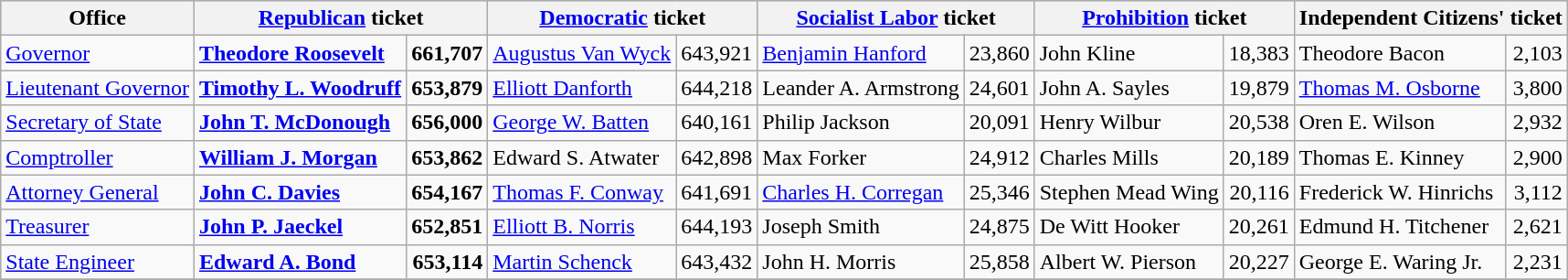<table class=wikitable>
<tr bgcolor=lightgrey>
<th>Office</th>
<th colspan="2" ><a href='#'>Republican</a> ticket</th>
<th colspan="2" ><a href='#'>Democratic</a> ticket</th>
<th colspan="2" ><a href='#'>Socialist Labor</a> ticket</th>
<th colspan="2" ><a href='#'>Prohibition</a> ticket</th>
<th colspan="2" >Independent Citizens' ticket</th>
</tr>
<tr>
<td><a href='#'>Governor</a></td>
<td><strong><a href='#'>Theodore Roosevelt</a></strong></td>
<td align="right"><strong>661,707</strong></td>
<td><a href='#'>Augustus Van Wyck</a></td>
<td align="right">643,921</td>
<td><a href='#'>Benjamin Hanford</a></td>
<td align="right">23,860</td>
<td>John Kline</td>
<td align="right">18,383</td>
<td>Theodore Bacon</td>
<td align="right">2,103</td>
</tr>
<tr>
<td><a href='#'>Lieutenant Governor</a></td>
<td><strong><a href='#'>Timothy L. Woodruff</a></strong></td>
<td align="right"><strong>653,879</strong></td>
<td><a href='#'>Elliott Danforth</a></td>
<td align="right">644,218</td>
<td>Leander A. Armstrong</td>
<td align="right">24,601</td>
<td>John A. Sayles</td>
<td align="right">19,879</td>
<td><a href='#'>Thomas M. Osborne</a></td>
<td align="right">3,800</td>
</tr>
<tr>
<td><a href='#'>Secretary of State</a></td>
<td><strong><a href='#'>John T. McDonough</a></strong></td>
<td align="right"><strong>656,000</strong></td>
<td><a href='#'>George W. Batten</a></td>
<td align="right">640,161</td>
<td>Philip Jackson</td>
<td align="right">20,091</td>
<td>Henry Wilbur</td>
<td align="right">20,538</td>
<td>Oren E. Wilson</td>
<td align="right">2,932</td>
</tr>
<tr>
<td><a href='#'>Comptroller</a></td>
<td><strong><a href='#'>William J. Morgan</a></strong></td>
<td align="right"><strong>653,862</strong></td>
<td>Edward S. Atwater</td>
<td align="right">642,898</td>
<td>Max Forker</td>
<td align="right">24,912</td>
<td>Charles Mills</td>
<td align="right">20,189</td>
<td>Thomas E. Kinney</td>
<td align="right">2,900</td>
</tr>
<tr>
<td><a href='#'>Attorney General</a></td>
<td><strong><a href='#'>John C. Davies</a></strong></td>
<td align="right"><strong>654,167</strong></td>
<td><a href='#'>Thomas F. Conway</a></td>
<td align="right">641,691</td>
<td><a href='#'>Charles H. Corregan</a></td>
<td align="right">25,346</td>
<td>Stephen Mead Wing</td>
<td align="right">20,116</td>
<td>Frederick W. Hinrichs</td>
<td align="right">3,112</td>
</tr>
<tr>
<td><a href='#'>Treasurer</a></td>
<td><strong><a href='#'>John P. Jaeckel</a></strong></td>
<td align="right"><strong>652,851</strong></td>
<td><a href='#'>Elliott B. Norris</a></td>
<td align="right">644,193</td>
<td>Joseph Smith</td>
<td align="right">24,875</td>
<td>De Witt Hooker</td>
<td align="right">20,261</td>
<td>Edmund H. Titchener</td>
<td align="right">2,621</td>
</tr>
<tr>
<td><a href='#'>State Engineer</a></td>
<td><strong><a href='#'>Edward A. Bond</a></strong></td>
<td align="right"><strong>653,114</strong></td>
<td><a href='#'>Martin Schenck</a></td>
<td align="right">643,432</td>
<td>John H. Morris</td>
<td align="right">25,858</td>
<td>Albert W. Pierson</td>
<td align="right">20,227</td>
<td>George E. Waring Jr.</td>
<td align="right">2,231</td>
</tr>
<tr>
</tr>
</table>
